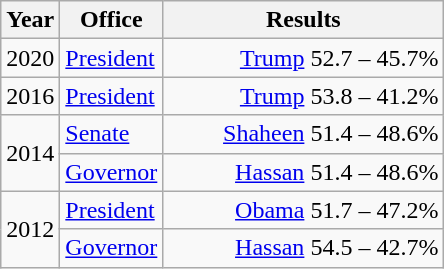<table class=wikitable>
<tr>
<th width="30">Year</th>
<th width="60">Office</th>
<th width="180">Results</th>
</tr>
<tr>
<td>2020</td>
<td><a href='#'>President</a></td>
<td align="right" ><a href='#'>Trump</a> 52.7 – 45.7%</td>
</tr>
<tr>
<td>2016</td>
<td><a href='#'>President</a></td>
<td align="right" ><a href='#'>Trump</a> 53.8 – 41.2%</td>
</tr>
<tr>
<td rowspan="2">2014</td>
<td><a href='#'>Senate</a></td>
<td align="right" ><a href='#'>Shaheen</a> 51.4 – 48.6%</td>
</tr>
<tr>
<td><a href='#'>Governor</a></td>
<td align="right" ><a href='#'>Hassan</a> 51.4 – 48.6%</td>
</tr>
<tr>
<td rowspan="2">2012</td>
<td><a href='#'>President</a></td>
<td align="right" ><a href='#'>Obama</a> 51.7 – 47.2%</td>
</tr>
<tr>
<td><a href='#'>Governor</a></td>
<td align="right" ><a href='#'>Hassan</a> 54.5 – 42.7%</td>
</tr>
</table>
